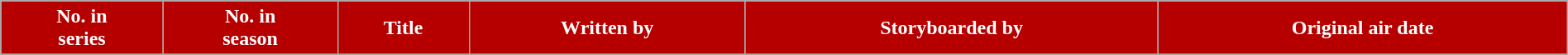<table class="wikitable plainrowheaders" style="width:100%; margin:auto;">
<tr>
<th style="background-color: #B60000; color:white;">No. in<br>series</th>
<th style="background-color: #B60000; color:white;">No. in<br>season</th>
<th style="background-color: #B60000; color:white;">Title</th>
<th style="background-color: #B60000; color:white;">Written by</th>
<th style="background-color: #B60000; color:white;">Storyboarded by</th>
<th style="background-color: #B60000; color:white;">Original air date</th>
</tr>
<tr>
</tr>
</table>
